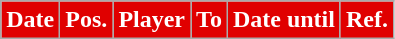<table class="wikitable plainrowheaders sortable">
<tr>
<th style="background:#E00000;color:white">Date</th>
<th style="background:#E00000;color:white">Pos.</th>
<th style="background:#E00000;color:white">Player</th>
<th style="background:#E00000;color:white">To</th>
<th style="background:#E00000;color:white">Date until</th>
<th style="background:#E00000;color:white">Ref.</th>
</tr>
</table>
